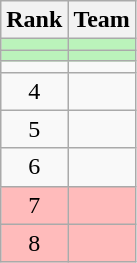<table class="wikitable">
<tr>
<th>Rank</th>
<th>Team</th>
</tr>
<tr bgcolor=bbf3bb>
<td align=center></td>
<td></td>
</tr>
<tr bgcolor=bbf3bb>
<td align=center></td>
<td></td>
</tr>
<tr>
<td align=center></td>
<td></td>
</tr>
<tr>
<td align=center>4</td>
<td></td>
</tr>
<tr>
<td align=center>5</td>
<td></td>
</tr>
<tr>
<td align=center>6</td>
<td></td>
</tr>
<tr bgcolor=ffbbbb>
<td align=center>7</td>
<td></td>
</tr>
<tr bgcolor=ffbbbb>
<td align=center>8</td>
<td></td>
</tr>
</table>
